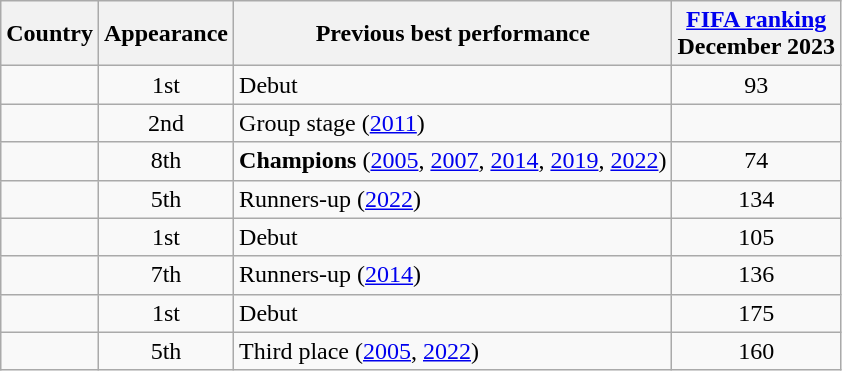<table class="wikitable sortable" style="text-align:left;">
<tr>
<th>Country</th>
<th>Appearance</th>
<th>Previous best performance</th>
<th data-sort-type="number"><a href='#'>FIFA ranking</a><br>December 2023</th>
</tr>
<tr>
<td></td>
<td align=center>1st</td>
<td>Debut</td>
<td align="center">93</td>
</tr>
<tr>
<td></td>
<td align=center>2nd</td>
<td>Group stage (<a href='#'>2011</a>)</td>
<td align="center"></td>
</tr>
<tr>
<td></td>
<td align=center>8th</td>
<td><strong>Champions</strong> (<a href='#'>2005</a>, <a href='#'>2007</a>, <a href='#'>2014</a>, <a href='#'>2019</a>, <a href='#'>2022</a>)</td>
<td align="center">74</td>
</tr>
<tr>
<td></td>
<td align=center>5th</td>
<td>Runners-up (<a href='#'>2022</a>)</td>
<td align="center">134</td>
</tr>
<tr>
<td></td>
<td align=center>1st</td>
<td>Debut</td>
<td align="center">105</td>
</tr>
<tr>
<td></td>
<td align=center>7th</td>
<td>Runners-up (<a href='#'>2014</a>)</td>
<td align="center">136</td>
</tr>
<tr>
<td></td>
<td align=center>1st</td>
<td>Debut</td>
<td align="center">175</td>
</tr>
<tr>
<td></td>
<td align=center>5th</td>
<td>Third place (<a href='#'>2005</a>, <a href='#'>2022</a>)</td>
<td align="center">160</td>
</tr>
</table>
